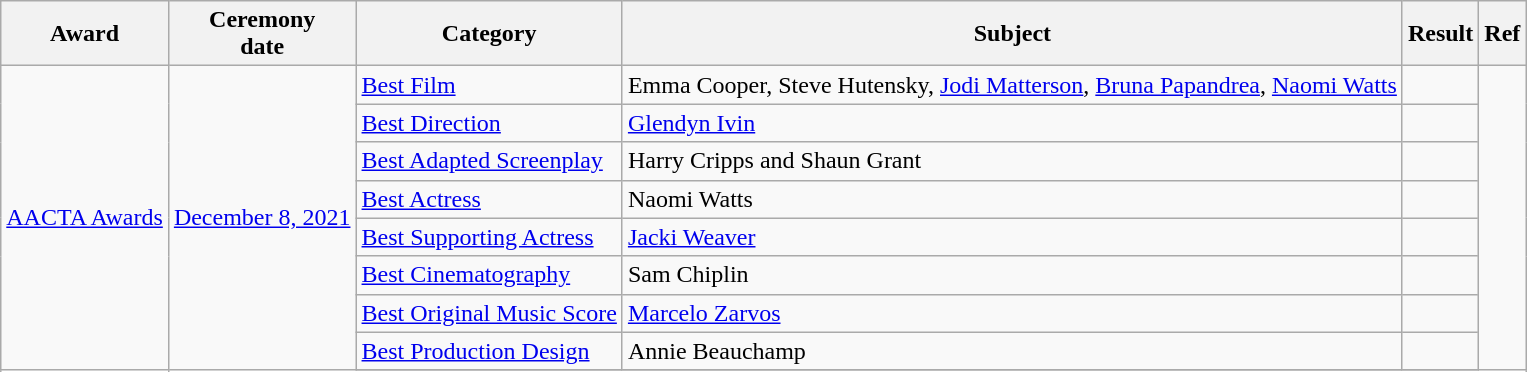<table class="wikitable">
<tr>
<th>Award</th>
<th>Ceremony<br>date</th>
<th>Category</th>
<th>Subject</th>
<th>Result</th>
<th>Ref</th>
</tr>
<tr>
<td rowspan=13><a href='#'>AACTA Awards</a></td>
<td rowspan=13><a href='#'>December 8, 2021</a></td>
<td><a href='#'>Best Film</a></td>
<td>Emma Cooper, Steve Hutensky, <a href='#'>Jodi Matterson</a>, <a href='#'>Bruna Papandrea</a>, <a href='#'>Naomi Watts</a></td>
<td></td>
<td rowspan=13></td>
</tr>
<tr>
<td><a href='#'>Best Direction</a></td>
<td><a href='#'>Glendyn Ivin</a></td>
<td></td>
</tr>
<tr>
<td><a href='#'>Best Adapted Screenplay</a></td>
<td>Harry Cripps and Shaun Grant</td>
<td></td>
</tr>
<tr>
<td><a href='#'>Best Actress</a></td>
<td>Naomi Watts</td>
<td></td>
</tr>
<tr>
<td><a href='#'>Best Supporting Actress</a></td>
<td><a href='#'>Jacki Weaver</a></td>
<td></td>
</tr>
<tr>
<td><a href='#'>Best Cinematography</a></td>
<td>Sam Chiplin</td>
<td></td>
</tr>
<tr>
<td><a href='#'>Best Original Music Score</a></td>
<td><a href='#'>Marcelo Zarvos</a></td>
<td></td>
</tr>
<tr>
<td><a href='#'>Best Production Design</a></td>
<td>Annie Beauchamp</td>
<td></td>
</tr>
<tr>
</tr>
</table>
